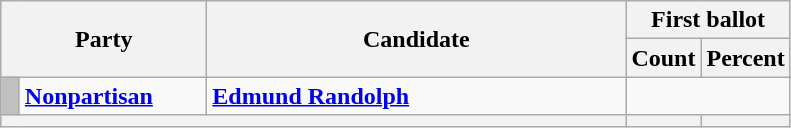<table class=wikitable>
<tr>
<th colspan=2 rowspan=2 style="width: 130px">Party</th>
<th rowspan=2 style="width: 17em">Candidate</th>
<th colspan=2>First ballot</th>
</tr>
<tr>
<th style="width: 2.5em">Count</th>
<th style="width: 2.5em">Percent</th>
</tr>
<tr>
<td style="background-color:#C0C0C0; width:5px;"></td>
<td><strong><a href='#'>Nonpartisan</a></strong></td>
<td><strong><a href='#'>Edmund Randolph</a></strong></td>
<td align=right colspan=2></td>
</tr>
<tr>
<th colspan=3></th>
<th></th>
<th></th>
</tr>
</table>
